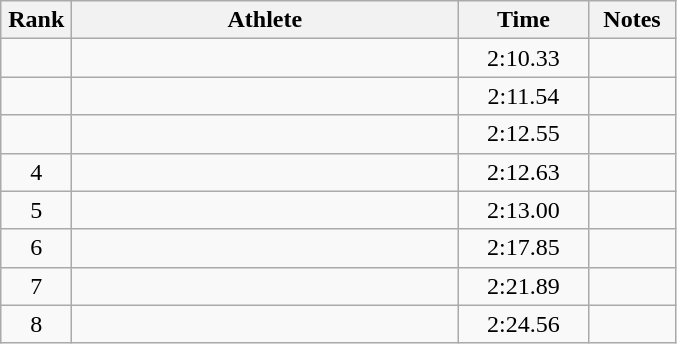<table class="wikitable" style="text-align:center">
<tr>
<th width=40>Rank</th>
<th width=250>Athlete</th>
<th width=80>Time</th>
<th width=50>Notes</th>
</tr>
<tr>
<td></td>
<td align=left></td>
<td>2:10.33</td>
<td></td>
</tr>
<tr>
<td></td>
<td align=left></td>
<td>2:11.54</td>
<td></td>
</tr>
<tr>
<td></td>
<td align=left></td>
<td>2:12.55</td>
<td></td>
</tr>
<tr>
<td>4</td>
<td align=left></td>
<td>2:12.63</td>
<td></td>
</tr>
<tr>
<td>5</td>
<td align=left></td>
<td>2:13.00</td>
<td></td>
</tr>
<tr>
<td>6</td>
<td align=left></td>
<td>2:17.85</td>
<td></td>
</tr>
<tr>
<td>7</td>
<td align=left></td>
<td>2:21.89</td>
<td></td>
</tr>
<tr>
<td>8</td>
<td align=left></td>
<td>2:24.56</td>
<td></td>
</tr>
</table>
